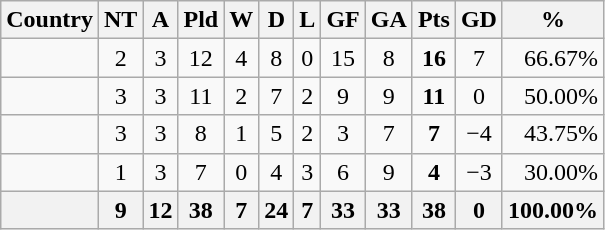<table class="wikitable">
<tr>
<th>Country</th>
<th>NT</th>
<th>A</th>
<th>Pld</th>
<th>W</th>
<th>D</th>
<th>L</th>
<th>GF</th>
<th>GA</th>
<th>Pts</th>
<th>GD</th>
<th>%</th>
</tr>
<tr>
<td></td>
<td align=center>2</td>
<td align=center>3</td>
<td align=center>12</td>
<td align=center>4</td>
<td align=center>8</td>
<td align=center>0</td>
<td align=center>15</td>
<td align=center>8</td>
<td align=center><strong>16</strong></td>
<td align=center>7</td>
<td align=right>66.67%</td>
</tr>
<tr>
<td></td>
<td align=center>3</td>
<td align=center>3</td>
<td align=center>11</td>
<td align=center>2</td>
<td align=center>7</td>
<td align=center>2</td>
<td align=center>9</td>
<td align=center>9</td>
<td align=center><strong>11</strong></td>
<td align=center>0</td>
<td align=right>50.00%</td>
</tr>
<tr>
<td></td>
<td align=center>3</td>
<td align=center>3</td>
<td align=center>8</td>
<td align=center>1</td>
<td align=center>5</td>
<td align=center>2</td>
<td align=center>3</td>
<td align=center>7</td>
<td align=center><strong>7</strong></td>
<td align=center>−4</td>
<td align=right>43.75%</td>
</tr>
<tr>
<td></td>
<td align=center>1</td>
<td align=center>3</td>
<td align=center>7</td>
<td align=center>0</td>
<td align=center>4</td>
<td align=center>3</td>
<td align=center>6</td>
<td align=center>9</td>
<td align=center><strong>4</strong></td>
<td align=center>−3</td>
<td align=right>30.00%</td>
</tr>
<tr>
<th></th>
<th>9</th>
<th>12</th>
<th>38</th>
<th>7</th>
<th>24</th>
<th>7</th>
<th>33</th>
<th>33</th>
<th>38</th>
<th>0</th>
<th align=right>100.00%</th>
</tr>
</table>
